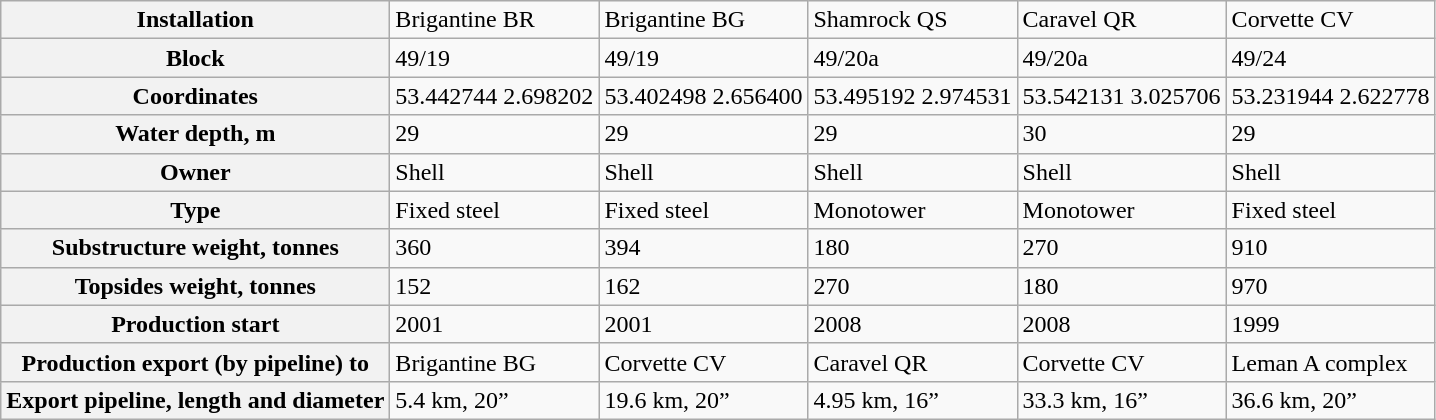<table class="wikitable">
<tr>
<th>Installation</th>
<td>Brigantine BR</td>
<td>Brigantine BG</td>
<td>Shamrock QS</td>
<td>Caravel QR</td>
<td>Corvette CV</td>
</tr>
<tr>
<th>Block</th>
<td>49/19</td>
<td>49/19</td>
<td>49/20a</td>
<td>49/20a</td>
<td>49/24</td>
</tr>
<tr>
<th>Coordinates</th>
<td>53.442744  2.698202</td>
<td>53.402498  2.656400</td>
<td>53.495192  2.974531</td>
<td>53.542131  3.025706</td>
<td>53.231944  2.622778</td>
</tr>
<tr>
<th>Water depth,  m</th>
<td>29</td>
<td>29</td>
<td>29</td>
<td>30</td>
<td>29</td>
</tr>
<tr>
<th>Owner</th>
<td>Shell</td>
<td>Shell</td>
<td>Shell</td>
<td>Shell</td>
<td>Shell</td>
</tr>
<tr>
<th>Type</th>
<td>Fixed steel</td>
<td>Fixed steel</td>
<td>Monotower</td>
<td>Monotower</td>
<td>Fixed steel</td>
</tr>
<tr>
<th>Substructure  weight, tonnes</th>
<td>360</td>
<td>394</td>
<td>180</td>
<td>270</td>
<td>910</td>
</tr>
<tr>
<th>Topsides  weight, tonnes</th>
<td>152</td>
<td>162</td>
<td>270</td>
<td>180</td>
<td>970</td>
</tr>
<tr>
<th>Production  start</th>
<td>2001</td>
<td>2001</td>
<td>2008</td>
<td>2008</td>
<td>1999</td>
</tr>
<tr>
<th>Production export  (by pipeline) to</th>
<td>Brigantine BG</td>
<td>Corvette CV</td>
<td>Caravel QR</td>
<td>Corvette CV</td>
<td>Leman A complex</td>
</tr>
<tr>
<th>Export  pipeline, length and diameter</th>
<td>5.4 km, 20”</td>
<td>19.6 km, 20”</td>
<td>4.95 km, 16”</td>
<td>33.3 km, 16”</td>
<td>36.6 km, 20”</td>
</tr>
</table>
